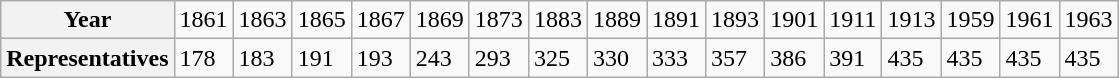<table class="wikitable">
<tr>
<th>Year</th>
<td>1861</td>
<td>1863</td>
<td>1865</td>
<td>1867</td>
<td>1869</td>
<td>1873</td>
<td>1883</td>
<td>1889</td>
<td>1891</td>
<td>1893</td>
<td>1901</td>
<td>1911</td>
<td>1913</td>
<td>1959</td>
<td>1961</td>
<td>1963</td>
</tr>
<tr>
<th>Representatives</th>
<td>178</td>
<td>183</td>
<td>191</td>
<td>193</td>
<td>243</td>
<td>293</td>
<td>325</td>
<td>330</td>
<td>333</td>
<td>357</td>
<td>386</td>
<td>391</td>
<td>435</td>
<td>435</td>
<td>435</td>
<td>435</td>
</tr>
</table>
